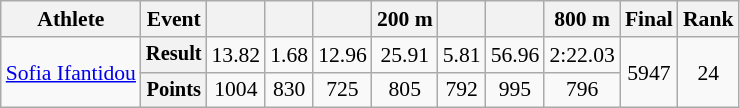<table class="wikitable" style="font-size:90%">
<tr>
<th>Athlete</th>
<th>Event</th>
<th></th>
<th></th>
<th></th>
<th>200 m</th>
<th></th>
<th></th>
<th>800 m</th>
<th>Final</th>
<th>Rank</th>
</tr>
<tr align=center>
<td rowspan=2 align=left><a href='#'>Sofia Ifantidou</a></td>
<th style="font-size:95%">Result</th>
<td>13.82</td>
<td>1.68</td>
<td>12.96</td>
<td>25.91</td>
<td>5.81</td>
<td>56.96 </td>
<td>2:22.03</td>
<td rowspan=2>5947</td>
<td rowspan=2>24</td>
</tr>
<tr align=center>
<th style="font-size:95%">Points</th>
<td>1004</td>
<td>830</td>
<td>725</td>
<td>805</td>
<td>792</td>
<td>995</td>
<td>796</td>
</tr>
</table>
